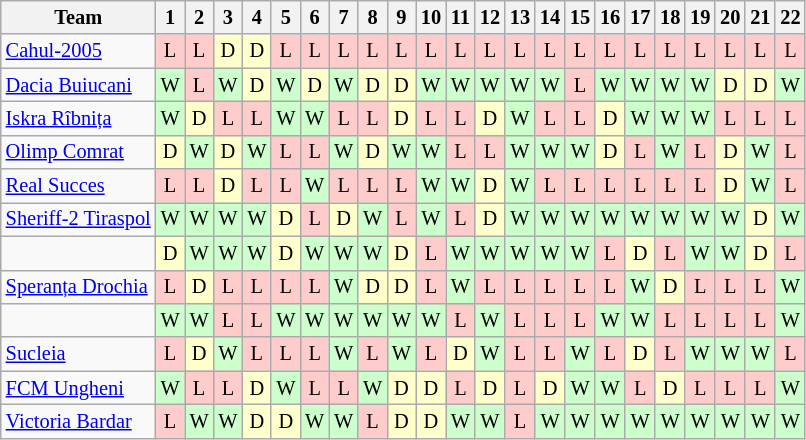<table class="wikitable" style="font-size:85%; text-align: center;">
<tr>
<th>Team</th>
<th>1</th>
<th>2</th>
<th>3</th>
<th>4</th>
<th>5</th>
<th>6</th>
<th>7</th>
<th>8</th>
<th>9</th>
<th>10</th>
<th>11</th>
<th>12</th>
<th>13</th>
<th>14</th>
<th>15</th>
<th>16</th>
<th>17</th>
<th>18</th>
<th>19</th>
<th>20</th>
<th>21</th>
<th>22</th>
</tr>
<tr>
<td align="left"><a href='#'>Cahul-2005</a></td>
<td style="width:10px; background:#FFCCCC;">L</td>
<td style="width:10px; background:#FFCCCC;">L</td>
<td style="width:10px; background:#FFFFCC;">D</td>
<td style="width:10px; background:#FFFFCC;">D</td>
<td style="width:10px; background:#FFCCCC;">L</td>
<td style="width:10px; background:#FFCCCC;">L</td>
<td style="width:10px; background:#FFCCCC;">L</td>
<td style="width:10px; background:#FFCCCC;">L</td>
<td style="width:10px; background:#FFCCCC;">L</td>
<td style="width:10px; background:#FFCCCC;">L</td>
<td style="width:10px; background:#FFCCCC;">L</td>
<td style="width:10px; background:#FFCCCC;">L</td>
<td style="width:10px; background:#FFCCCC;">L</td>
<td style="width:10px; background:#FFCCCC;">L</td>
<td style="width:10px; background:#FFCCCC;">L</td>
<td style="width:10px; background:#FFCCCC;">L</td>
<td style="width:10px; background:#FFCCCC;">L</td>
<td style="width:10px; background:#FFCCCC;">L</td>
<td style="width:10px; background:#FFCCCC;">L</td>
<td style="width:10px; background:#FFCCCC;">L</td>
<td style="width:10px; background:#FFCCCC;">L</td>
<td style="width:10px; background:#FFCCCC;">L</td>
</tr>
<tr>
<td align="left"><a href='#'>Dacia Buiucani</a></td>
<td style="width:10px; background:#CCFFCC;">W</td>
<td style="width:10px; background:#FFCCCC;">L</td>
<td style="width:10px; background:#CCFFCC;">W</td>
<td style="width:10px; background:#FFFFCC;">D</td>
<td style="width:10px; background:#CCFFCC;">W</td>
<td style="width:10px; background:#FFFFCC;">D</td>
<td style="width:10px; background:#CCFFCC;">W</td>
<td style="width:10px; background:#FFFFCC;">D</td>
<td style="width:10px; background:#FFFFCC;">D</td>
<td style="width:10px; background:#CCFFCC;">W</td>
<td style="width:10px; background:#CCFFCC;">W</td>
<td style="width:10px; background:#CCFFCC;">W</td>
<td style="width:10px; background:#CCFFCC;">W</td>
<td style="width:10px; background:#CCFFCC;">W</td>
<td style="width:10px; background:#FFCCCC;">L</td>
<td style="width:10px; background:#CCFFCC;">W</td>
<td style="width:10px; background:#CCFFCC;">W</td>
<td style="width:10px; background:#CCFFCC;">W</td>
<td style="width:10px; background:#CCFFCC;">W</td>
<td style="width:10px; background:#FFFFCC;">D</td>
<td style="width:10px; background:#FFFFCC;">D</td>
<td style="width:10px; background:#CCFFCC;">W</td>
</tr>
<tr>
<td align="left"><a href='#'>Iskra Rîbnița</a></td>
<td style="width:10px; background:#CCFFCC;">W</td>
<td style="width:10px; background:#FFFFCC;">D</td>
<td style="width:10px; background:#FFCCCC;">L</td>
<td style="width:10px; background:#FFCCCC;">L</td>
<td style="width:10px; background:#CCFFCC;">W</td>
<td style="width:10px; background:#CCFFCC;">W</td>
<td style="width:10px; background:#FFCCCC;">L</td>
<td style="width:10px; background:#FFCCCC;">L</td>
<td style="width:10px; background:#FFFFCC;">D</td>
<td style="width:10px; background:#FFCCCC;">L</td>
<td style="width:10px; background:#FFCCCC;">L</td>
<td style="width:10px; background:#FFFFCC;">D</td>
<td style="width:10px; background:#CCFFCC;">W</td>
<td style="width:10px; background:#FFCCCC;">L</td>
<td style="width:10px; background:#FFCCCC;">L</td>
<td style="width:10px; background:#FFFFCC;">D</td>
<td style="width:10px; background:#CCFFCC;">W</td>
<td style="width:10px; background:#CCFFCC;">W</td>
<td style="width:10px; background:#CCFFCC;">W</td>
<td style="width:10px; background:#FFCCCC;">L</td>
<td style="width:10px; background:#FFCCCC;">L</td>
<td style="width:10px; background:#FFCCCC;">L</td>
</tr>
<tr>
<td align="left"><a href='#'>Olimp Comrat</a></td>
<td style="width:10px; background:#FFFFCC;">D</td>
<td style="width:10px; background:#CCFFCC;">W</td>
<td style="width:10px; background:#FFFFCC;">D</td>
<td style="width:10px; background:#CCFFCC;">W</td>
<td style="width:10px; background:#FFCCCC;">L</td>
<td style="width:10px; background:#FFCCCC;">L</td>
<td style="width:10px; background:#CCFFCC;">W</td>
<td style="width:10px; background:#FFFFCC;">D</td>
<td style="width:10px; background:#CCFFCC;">W</td>
<td style="width:10px; background:#CCFFCC;">W</td>
<td style="width:10px; background:#FFCCCC;">L</td>
<td style="width:10px; background:#FFCCCC;">L</td>
<td style="width:10px; background:#CCFFCC;">W</td>
<td style="width:10px; background:#CCFFCC;">W</td>
<td style="width:10px; background:#CCFFCC;">W</td>
<td style="width:10px; background:#FFFFCC;">D</td>
<td style="width:10px; background:#FFCCCC;">L</td>
<td style="width:10px; background:#CCFFCC;">W</td>
<td style="width:10px; background:#FFCCCC;">L</td>
<td style="width:10px; background:#FFFFCC;">D</td>
<td style="width:10px; background:#CCFFCC;">W</td>
<td style="width:10px; background:#FFCCCC;">L</td>
</tr>
<tr>
<td align="left"><a href='#'>Real Succes</a></td>
<td style="width:10px; background:#FFCCCC;">L</td>
<td style="width:10px; background:#FFCCCC;">L</td>
<td style="width:10px; background:#FFFFCC;">D</td>
<td style="width:10px; background:#FFCCCC;">L</td>
<td style="width:10px; background:#FFCCCC;">L</td>
<td style="width:10px; background:#CCFFCC;">W</td>
<td style="width:10px; background:#FFCCCC;">L</td>
<td style="width:10px; background:#FFCCCC;">L</td>
<td style="width:10px; background:#FFCCCC;">L</td>
<td style="width:10px; background:#CCFFCC;">W</td>
<td style="width:10px; background:#CCFFCC;">W</td>
<td style="width:10px; background:#FFFFCC;">D</td>
<td style="width:10px; background:#CCFFCC;">W</td>
<td style="width:10px; background:#FFCCCC;">L</td>
<td style="width:10px; background:#FFCCCC;">L</td>
<td style="width:10px; background:#FFCCCC;">L</td>
<td style="width:10px; background:#FFCCCC;">L</td>
<td style="width:10px; background:#FFCCCC;">L</td>
<td style="width:10px; background:#FFCCCC;">L</td>
<td style="width:10px; background:#FFFFCC;">D</td>
<td style="width:10px; background:#CCFFCC;">W</td>
<td style="width:10px; background:#FFCCCC;">L</td>
</tr>
<tr>
<td align="left"><a href='#'>Sheriff-2 Tiraspol</a></td>
<td style="width:10px; background:#CCFFCC;">W</td>
<td style="width:10px; background:#CCFFCC;">W</td>
<td style="width:10px; background:#CCFFCC;">W</td>
<td style="width:10px; background:#CCFFCC;">W</td>
<td style="width:10px; background:#FFFFCC;">D</td>
<td style="width:10px; background:#FFCCCC;">L</td>
<td style="width:10px; background:#FFFFCC;">D</td>
<td style="width:10px; background:#CCFFCC;">W</td>
<td style="width:10px; background:#FFCCCC;">L</td>
<td style="width:10px; background:#CCFFCC;">W</td>
<td style="width:10px; background:#FFCCCC;">L</td>
<td style="width:10px; background:#FFFFCC;">D</td>
<td style="width:10px; background:#CCFFCC;">W</td>
<td style="width:10px; background:#CCFFCC;">W</td>
<td style="width:10px; background:#CCFFCC;">W</td>
<td style="width:10px; background:#CCFFCC;">W</td>
<td style="width:10px; background:#CCFFCC;">W</td>
<td style="width:10px; background:#CCFFCC;">W</td>
<td style="width:10px; background:#CCFFCC;">W</td>
<td style="width:10px; background:#CCFFCC;">W</td>
<td style="width:10px; background:#FFFFCC;">D</td>
<td style="width:10px; background:#CCFFCC;">W</td>
</tr>
<tr>
<td align="left"></td>
<td style="width:10px; background:#FFFFCC;">D</td>
<td style="width:10px; background:#CCFFCC;">W</td>
<td style="width:10px; background:#CCFFCC;">W</td>
<td style="width:10px; background:#CCFFCC;">W</td>
<td style="width:10px; background:#FFFFCC;">D</td>
<td style="width:10px; background:#CCFFCC;">W</td>
<td style="width:10px; background:#CCFFCC;">W</td>
<td style="width:10px; background:#CCFFCC;">W</td>
<td style="width:10px; background:#FFFFCC;">D</td>
<td style="width:10px; background:#FFCCCC;">L</td>
<td style="width:10px; background:#CCFFCC;">W</td>
<td style="width:10px; background:#CCFFCC;">W</td>
<td style="width:10px; background:#CCFFCC;">W</td>
<td style="width:10px; background:#CCFFCC;">W</td>
<td style="width:10px; background:#CCFFCC;">W</td>
<td style="width:10px; background:#FFCCCC;">L</td>
<td style="width:10px; background:#FFFFCC;">D</td>
<td style="width:10px; background:#FFCCCC;">L</td>
<td style="width:10px; background:#CCFFCC;">W</td>
<td style="width:10px; background:#CCFFCC;">W</td>
<td style="width:10px; background:#FFFFCC;">D</td>
<td style="width:10px; background:#FFCCCC;">L</td>
</tr>
<tr>
<td align="left"><a href='#'>Speranța Drochia</a></td>
<td style="width:10px; background:#FFCCCC;">L</td>
<td style="width:10px; background:#FFFFCC;">D</td>
<td style="width:10px; background:#FFCCCC;">L</td>
<td style="width:10px; background:#FFCCCC;">L</td>
<td style="width:10px; background:#FFCCCC;">L</td>
<td style="width:10px; background:#FFCCCC;">L</td>
<td style="width:10px; background:#CCFFCC;">W</td>
<td style="width:10px; background:#FFFFCC;">D</td>
<td style="width:10px; background:#FFFFCC;">D</td>
<td style="width:10px; background:#FFCCCC;">L</td>
<td style="width:10px; background:#CCFFCC;">W</td>
<td style="width:10px; background:#FFCCCC;">L</td>
<td style="width:10px; background:#FFCCCC;">L</td>
<td style="width:10px; background:#FFCCCC;">L</td>
<td style="width:10px; background:#FFCCCC;">L</td>
<td style="width:10px; background:#FFCCCC;">L</td>
<td style="width:10px; background:#CCFFCC;">W</td>
<td style="width:10px; background:#FFFFCC;">D</td>
<td style="width:10px; background:#FFCCCC;">L</td>
<td style="width:10px; background:#FFCCCC;">L</td>
<td style="width:10px; background:#FFCCCC;">L</td>
<td style="width:10px; background:#CCFFCC;">W</td>
</tr>
<tr>
<td align="left"></td>
<td style="width:10px; background:#CCFFCC;">W</td>
<td style="width:10px; background:#CCFFCC;">W</td>
<td style="width:10px; background:#FFCCCC;">L</td>
<td style="width:10px; background:#FFCCCC;">L</td>
<td style="width:10px; background:#CCFFCC;">W</td>
<td style="width:10px; background:#CCFFCC;">W</td>
<td style="width:10px; background:#CCFFCC;">W</td>
<td style="width:10px; background:#CCFFCC;">W</td>
<td style="width:10px; background:#CCFFCC;">W</td>
<td style="width:10px; background:#CCFFCC;">W</td>
<td style="width:10px; background:#FFCCCC;">L</td>
<td style="width:10px; background:#CCFFCC;">W</td>
<td style="width:10px; background:#FFCCCC;">L</td>
<td style="width:10px; background:#FFCCCC;">L</td>
<td style="width:10px; background:#FFCCCC;">L</td>
<td style="width:10px; background:#CCFFCC;">W</td>
<td style="width:10px; background:#CCFFCC;">W</td>
<td style="width:10px; background:#FFCCCC;">L</td>
<td style="width:10px; background:#FFCCCC;">L</td>
<td style="width:10px; background:#FFCCCC;">L</td>
<td style="width:10px; background:#FFCCCC;">L</td>
<td style="width:10px; background:#CCFFCC;">W</td>
</tr>
<tr>
<td align="left"><a href='#'>Sucleia</a></td>
<td style="width:10px; background:#FFCCCC;">L</td>
<td style="width:10px; background:#FFFFCC;">D</td>
<td style="width:10px; background:#CCFFCC;">W</td>
<td style="width:10px; background:#FFCCCC;">L</td>
<td style="width:10px; background:#FFCCCC;">L</td>
<td style="width:10px; background:#FFCCCC;">L</td>
<td style="width:10px; background:#CCFFCC;">W</td>
<td style="width:10px; background:#FFCCCC;">L</td>
<td style="width:10px; background:#CCFFCC;">W</td>
<td style="width:10px; background:#FFCCCC;">L</td>
<td style="width:10px; background:#FFFFCC;">D</td>
<td style="width:10px; background:#CCFFCC;">W</td>
<td style="width:10px; background:#FFCCCC;">L</td>
<td style="width:10px; background:#FFCCCC;">L</td>
<td style="width:10px; background:#CCFFCC;">W</td>
<td style="width:10px; background:#FFCCCC;">L</td>
<td style="width:10px; background:#FFFFCC;">D</td>
<td style="width:10px; background:#FFCCCC;">L</td>
<td style="width:10px; background:#CCFFCC;">W</td>
<td style="width:10px; background:#CCFFCC;">W</td>
<td style="width:10px; background:#CCFFCC;">W</td>
<td style="width:10px; background:#FFCCCC;">L</td>
</tr>
<tr>
<td align="left"><a href='#'>FCM Ungheni</a></td>
<td style="width:10px; background:#CCFFCC;">W</td>
<td style="width:10px; background:#FFCCCC;">L</td>
<td style="width:10px; background:#FFCCCC;">L</td>
<td style="width:10px; background:#FFFFCC;">D</td>
<td style="width:10px; background:#CCFFCC;">W</td>
<td style="width:10px; background:#FFCCCC;">L</td>
<td style="width:10px; background:#FFCCCC;">L</td>
<td style="width:10px; background:#CCFFCC;">W</td>
<td style="width:10px; background:#FFFFCC;">D</td>
<td style="width:10px; background:#FFFFCC;">D</td>
<td style="width:10px; background:#FFCCCC;">L</td>
<td style="width:10px; background:#FFFFCC;">D</td>
<td style="width:10px; background:#FFCCCC;">L</td>
<td style="width:10px; background:#FFFFCC;">D</td>
<td style="width:10px; background:#CCFFCC;">W</td>
<td style="width:10px; background:#CCFFCC;">W</td>
<td style="width:10px; background:#FFCCCC;">L</td>
<td style="width:10px; background:#FFFFCC;">D</td>
<td style="width:10px; background:#FFCCCC;">L</td>
<td style="width:10px; background:#FFCCCC;">L</td>
<td style="width:10px; background:#FFCCCC;">L</td>
<td style="width:10px; background:#CCFFCC;">W</td>
</tr>
<tr>
<td align="left"><a href='#'>Victoria Bardar</a></td>
<td style="width:10px; background:#FFCCCC;">L</td>
<td style="width:10px; background:#CCFFCC;">W</td>
<td style="width:10px; background:#CCFFCC;">W</td>
<td style="width:10px; background:#FFFFCC;">D</td>
<td style="width:10px; background:#FFFFCC;">D</td>
<td style="width:10px; background:#CCFFCC;">W</td>
<td style="width:10px; background:#CCFFCC;">W</td>
<td style="width:10px; background:#FFCCCC;">L</td>
<td style="width:10px; background:#FFFFCC;">D</td>
<td style="width:10px; background:#FFFFCC;">D</td>
<td style="width:10px; background:#CCFFCC;">W</td>
<td style="width:10px; background:#CCFFCC;">W</td>
<td style="width:10px; background:#FFCCCC;">L</td>
<td style="width:10px; background:#CCFFCC;">W</td>
<td style="width:10px; background:#CCFFCC;">W</td>
<td style="width:10px; background:#CCFFCC;">W</td>
<td style="width:10px; background:#CCFFCC;">W</td>
<td style="width:10px; background:#CCFFCC;">W</td>
<td style="width:10px; background:#CCFFCC;">W</td>
<td style="width:10px; background:#CCFFCC;">W</td>
<td style="width:10px; background:#CCFFCC;">W</td>
<td style="width:10px; background:#CCFFCC;">W</td>
</tr>
</table>
